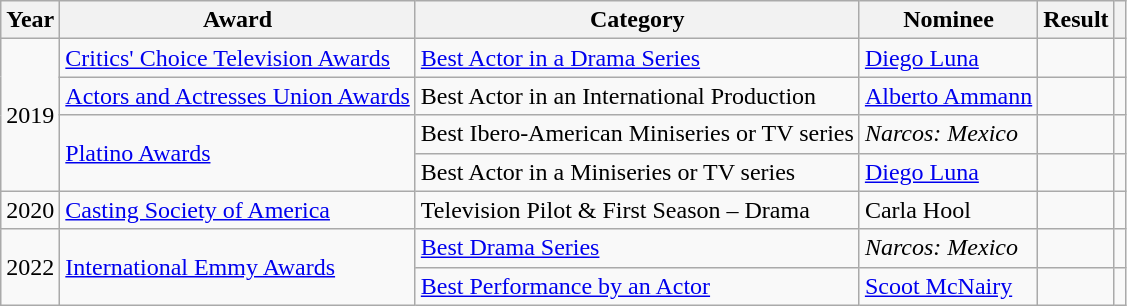<table class="wikitable sortable plainrowheaders">
<tr>
<th scope="col">Year</th>
<th scope="col">Award</th>
<th scope="col">Category</th>
<th scope="col">Nominee</th>
<th scope="col">Result</th>
<th scope="col" class="unsortable"></th>
</tr>
<tr>
<td rowspan="4">2019</td>
<td><a href='#'>Critics' Choice Television Awards</a></td>
<td><a href='#'>Best Actor in a Drama Series</a></td>
<td><a href='#'>Diego Luna</a></td>
<td></td>
<td></td>
</tr>
<tr>
<td><a href='#'>Actors and Actresses Union Awards</a></td>
<td>Best Actor in an International Production</td>
<td><a href='#'>Alberto Ammann</a></td>
<td></td>
<td></td>
</tr>
<tr>
<td rowspan="2"><a href='#'>Platino Awards</a></td>
<td>Best Ibero-American Miniseries or TV series</td>
<td><em>Narcos: Mexico</em></td>
<td></td>
<td></td>
</tr>
<tr>
<td>Best Actor in a Miniseries or TV series</td>
<td><a href='#'>Diego Luna</a></td>
<td></td>
<td></td>
</tr>
<tr>
<td rowspan="1">2020</td>
<td><a href='#'>Casting Society of America</a></td>
<td>Television Pilot & First Season – Drama</td>
<td>Carla Hool</td>
<td></td>
<td></td>
</tr>
<tr>
<td rowspan="2">2022</td>
<td rowspan="2"><a href='#'>International Emmy Awards</a></td>
<td><a href='#'>Best Drama Series</a></td>
<td><em>Narcos: Mexico</em></td>
<td></td>
<td></td>
</tr>
<tr>
<td><a href='#'>Best Performance by an Actor</a></td>
<td><a href='#'>Scoot McNairy</a></td>
<td></td>
<td></td>
</tr>
</table>
